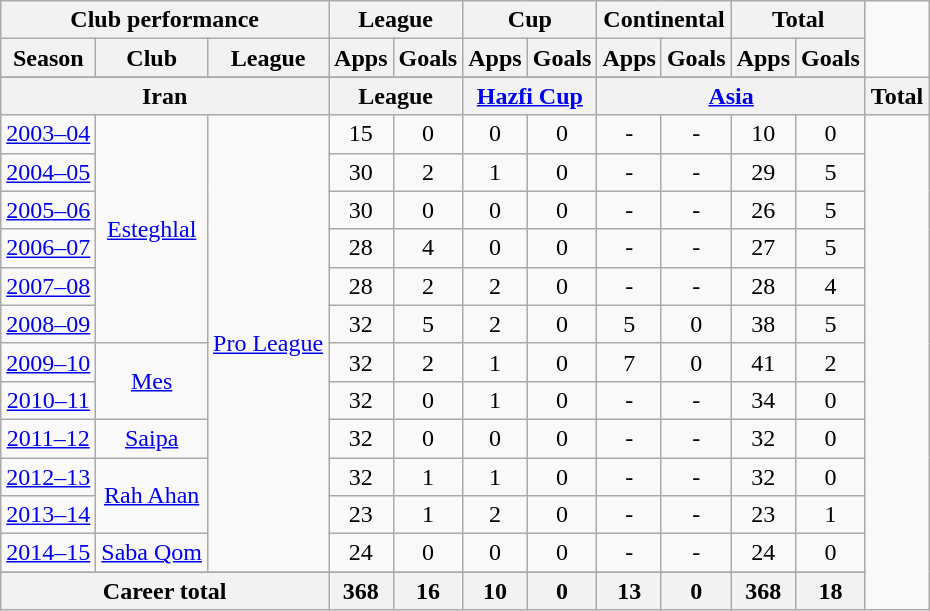<table class="wikitable" style="text-align:center">
<tr>
<th colspan=3>Club performance</th>
<th colspan=2>League</th>
<th colspan=2>Cup</th>
<th colspan=2>Continental</th>
<th colspan=2>Total</th>
</tr>
<tr>
<th>Season</th>
<th>Club</th>
<th>League</th>
<th>Apps</th>
<th>Goals</th>
<th>Apps</th>
<th>Goals</th>
<th>Apps</th>
<th>Goals</th>
<th>Apps</th>
<th>Goals</th>
</tr>
<tr>
</tr>
<tr>
<th colspan=3>Iran</th>
<th colspan=2>League</th>
<th colspan=2><a href='#'>Hazfi Cup</a></th>
<th colspan=4><a href='#'>Asia</a></th>
<th colspan=4>Total</th>
</tr>
<tr>
<td><a href='#'>2003–04</a></td>
<td rowspan="6"><a href='#'>Esteghlal</a></td>
<td rowspan="12"><a href='#'>Pro League</a></td>
<td>15</td>
<td>0</td>
<td>0</td>
<td>0</td>
<td>-</td>
<td>-</td>
<td>10</td>
<td>0</td>
</tr>
<tr>
<td><a href='#'>2004–05</a></td>
<td>30</td>
<td>2</td>
<td>1</td>
<td>0</td>
<td>-</td>
<td>-</td>
<td>29</td>
<td>5</td>
</tr>
<tr>
<td><a href='#'>2005–06</a></td>
<td>30</td>
<td>0</td>
<td>0</td>
<td>0</td>
<td>-</td>
<td>-</td>
<td>26</td>
<td>5</td>
</tr>
<tr>
<td><a href='#'>2006–07</a></td>
<td>28</td>
<td>4</td>
<td>0</td>
<td>0</td>
<td>-</td>
<td>-</td>
<td>27</td>
<td>5</td>
</tr>
<tr>
<td><a href='#'>2007–08</a></td>
<td>28</td>
<td>2</td>
<td>2</td>
<td>0</td>
<td>-</td>
<td>-</td>
<td>28</td>
<td>4</td>
</tr>
<tr>
<td><a href='#'>2008–09</a></td>
<td>32</td>
<td>5</td>
<td>2</td>
<td>0</td>
<td>5</td>
<td>0</td>
<td>38</td>
<td>5</td>
</tr>
<tr>
<td><a href='#'>2009–10</a></td>
<td rowspan="2"><a href='#'>Mes</a></td>
<td>32</td>
<td>2</td>
<td>1</td>
<td>0</td>
<td>7</td>
<td>0</td>
<td>41</td>
<td>2</td>
</tr>
<tr>
<td><a href='#'>2010–11</a></td>
<td>32</td>
<td>0</td>
<td>1</td>
<td>0</td>
<td>-</td>
<td>-</td>
<td>34</td>
<td>0</td>
</tr>
<tr>
<td><a href='#'>2011–12</a></td>
<td><a href='#'>Saipa</a></td>
<td>32</td>
<td>0</td>
<td>0</td>
<td>0</td>
<td>-</td>
<td>-</td>
<td>32</td>
<td>0</td>
</tr>
<tr>
<td><a href='#'>2012–13</a></td>
<td rowspan="2"><a href='#'>Rah Ahan</a></td>
<td>32</td>
<td>1</td>
<td>1</td>
<td>0</td>
<td>-</td>
<td>-</td>
<td>32</td>
<td>0</td>
</tr>
<tr>
<td><a href='#'>2013–14</a></td>
<td>23</td>
<td>1</td>
<td>2</td>
<td>0</td>
<td>-</td>
<td>-</td>
<td>23</td>
<td>1</td>
</tr>
<tr>
<td><a href='#'>2014–15</a></td>
<td><a href='#'>Saba Qom</a></td>
<td>24</td>
<td>0</td>
<td>0</td>
<td>0</td>
<td>-</td>
<td>-</td>
<td>24</td>
<td>0</td>
</tr>
<tr>
</tr>
<tr>
<th colspan=3>Career total</th>
<th>368</th>
<th>16</th>
<th>10</th>
<th>0</th>
<th>13</th>
<th>0</th>
<th>368</th>
<th>18</th>
</tr>
</table>
